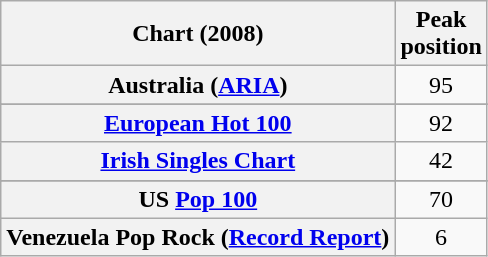<table class="wikitable sortable plainrowheaders">
<tr>
<th>Chart (2008)</th>
<th>Peak<br>position</th>
</tr>
<tr>
<th scope="row">Australia (<a href='#'>ARIA</a>)</th>
<td align="center">95</td>
</tr>
<tr>
</tr>
<tr>
</tr>
<tr>
</tr>
<tr>
<th scope="row"><a href='#'>European Hot 100</a></th>
<td align="center">92</td>
</tr>
<tr>
<th scope="row"><a href='#'>Irish Singles Chart</a></th>
<td align="center">42</td>
</tr>
<tr>
</tr>
<tr>
</tr>
<tr>
</tr>
<tr>
</tr>
<tr>
</tr>
<tr>
</tr>
<tr>
<th scope="row">US <a href='#'>Pop 100</a></th>
<td align="center">70</td>
</tr>
<tr>
<th scope="row">Venezuela Pop Rock (<a href='#'>Record Report</a>)</th>
<td align="center">6</td>
</tr>
</table>
